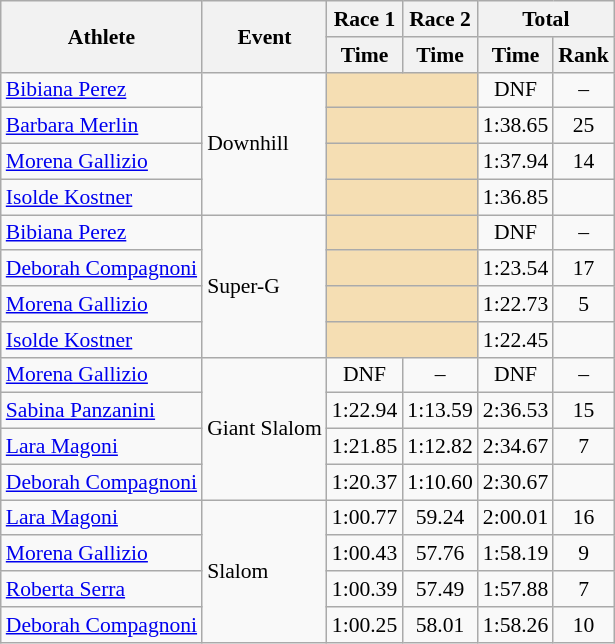<table class="wikitable" style="font-size:90%">
<tr>
<th rowspan="2">Athlete</th>
<th rowspan="2">Event</th>
<th>Race 1</th>
<th>Race 2</th>
<th colspan="2">Total</th>
</tr>
<tr>
<th>Time</th>
<th>Time</th>
<th>Time</th>
<th>Rank</th>
</tr>
<tr>
<td><a href='#'>Bibiana Perez</a></td>
<td rowspan="4">Downhill</td>
<td colspan="2" bgcolor="wheat"></td>
<td align="center">DNF</td>
<td align="center">–</td>
</tr>
<tr>
<td><a href='#'>Barbara Merlin</a></td>
<td colspan="2" bgcolor="wheat"></td>
<td align="center">1:38.65</td>
<td align="center">25</td>
</tr>
<tr>
<td><a href='#'>Morena Gallizio</a></td>
<td colspan="2" bgcolor="wheat"></td>
<td align="center">1:37.94</td>
<td align="center">14</td>
</tr>
<tr>
<td><a href='#'>Isolde Kostner</a></td>
<td colspan="2" bgcolor="wheat"></td>
<td align="center">1:36.85</td>
<td align="center"></td>
</tr>
<tr>
<td><a href='#'>Bibiana Perez</a></td>
<td rowspan="4">Super-G</td>
<td colspan="2" bgcolor="wheat"></td>
<td align="center">DNF</td>
<td align="center">–</td>
</tr>
<tr>
<td><a href='#'>Deborah Compagnoni</a></td>
<td colspan="2" bgcolor="wheat"></td>
<td align="center">1:23.54</td>
<td align="center">17</td>
</tr>
<tr>
<td><a href='#'>Morena Gallizio</a></td>
<td colspan="2" bgcolor="wheat"></td>
<td align="center">1:22.73</td>
<td align="center">5</td>
</tr>
<tr>
<td><a href='#'>Isolde Kostner</a></td>
<td colspan="2" bgcolor="wheat"></td>
<td align="center">1:22.45</td>
<td align="center"></td>
</tr>
<tr>
<td><a href='#'>Morena Gallizio</a></td>
<td rowspan="4">Giant Slalom</td>
<td align="center">DNF</td>
<td align="center">–</td>
<td align="center">DNF</td>
<td align="center">–</td>
</tr>
<tr>
<td><a href='#'>Sabina Panzanini</a></td>
<td align="center">1:22.94</td>
<td align="center">1:13.59</td>
<td align="center">2:36.53</td>
<td align="center">15</td>
</tr>
<tr>
<td><a href='#'>Lara Magoni</a></td>
<td align="center">1:21.85</td>
<td align="center">1:12.82</td>
<td align="center">2:34.67</td>
<td align="center">7</td>
</tr>
<tr>
<td><a href='#'>Deborah Compagnoni</a></td>
<td align="center">1:20.37</td>
<td align="center">1:10.60</td>
<td align="center">2:30.67</td>
<td align="center"></td>
</tr>
<tr>
<td><a href='#'>Lara Magoni</a></td>
<td rowspan="4">Slalom</td>
<td align="center">1:00.77</td>
<td align="center">59.24</td>
<td align="center">2:00.01</td>
<td align="center">16</td>
</tr>
<tr>
<td><a href='#'>Morena Gallizio</a></td>
<td align="center">1:00.43</td>
<td align="center">57.76</td>
<td align="center">1:58.19</td>
<td align="center">9</td>
</tr>
<tr>
<td><a href='#'>Roberta Serra</a></td>
<td align="center">1:00.39</td>
<td align="center">57.49</td>
<td align="center">1:57.88</td>
<td align="center">7</td>
</tr>
<tr>
<td><a href='#'>Deborah Compagnoni</a></td>
<td align="center">1:00.25</td>
<td align="center">58.01</td>
<td align="center">1:58.26</td>
<td align="center">10</td>
</tr>
</table>
